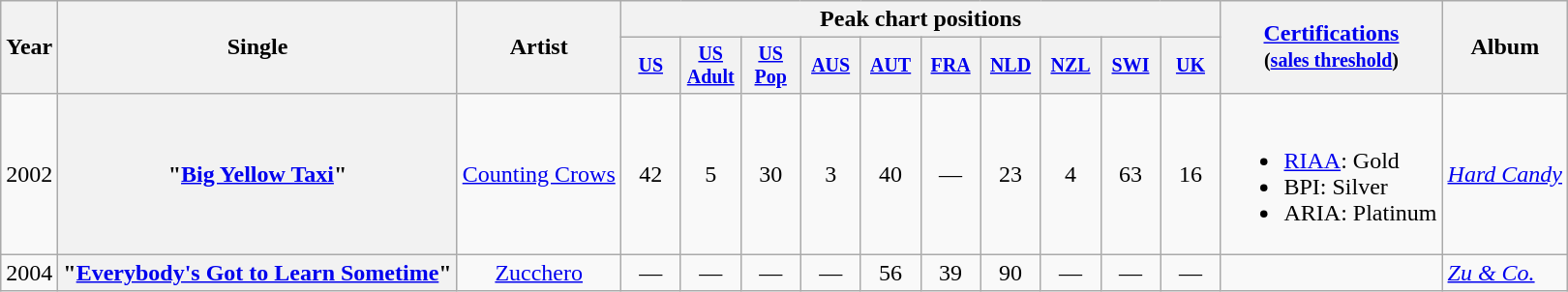<table class="wikitable plainrowheaders" style="text-align:center;">
<tr>
<th rowspan="2">Year</th>
<th rowspan="2">Single</th>
<th rowspan="2">Artist</th>
<th colspan="10">Peak chart positions</th>
<th rowspan="2"><a href='#'>Certifications</a><br><small>(<a href='#'>sales threshold</a>)</small></th>
<th rowspan="2">Album</th>
</tr>
<tr style="font-size:smaller;">
<th style="width:35px;"><a href='#'>US</a><br></th>
<th style="width:35px;"><a href='#'>US<br>Adult</a><br></th>
<th style="width:35px;"><a href='#'>US<br>Pop</a><br></th>
<th style="width:35px;"><a href='#'>AUS</a><br></th>
<th style="width:35px;"><a href='#'>AUT</a><br></th>
<th style="width:35px;"><a href='#'>FRA</a><br></th>
<th style="width:35px;"><a href='#'>NLD</a><br></th>
<th style="width:35px;"><a href='#'>NZL</a><br></th>
<th style="width:35px;"><a href='#'>SWI</a><br></th>
<th style="width:35px;"><a href='#'>UK</a><br></th>
</tr>
<tr>
<td>2002</td>
<th scope="row">"<a href='#'>Big Yellow Taxi</a>"</th>
<td><a href='#'>Counting Crows</a></td>
<td>42</td>
<td>5</td>
<td>30</td>
<td>3</td>
<td>40</td>
<td>—</td>
<td>23</td>
<td>4</td>
<td>63</td>
<td>16</td>
<td style="text-align:left;"><br><ul><li><a href='#'>RIAA</a>: Gold</li><li>BPI: Silver</li><li>ARIA: Platinum</li></ul></td>
<td style="text-align:left;"><em><a href='#'>Hard Candy</a></em></td>
</tr>
<tr>
<td>2004</td>
<th scope="row">"<a href='#'>Everybody's Got to Learn Sometime</a>"</th>
<td><a href='#'>Zucchero</a></td>
<td>—</td>
<td>—</td>
<td>—</td>
<td>—</td>
<td>56</td>
<td>39</td>
<td>90</td>
<td>—</td>
<td>—</td>
<td>—</td>
<td style="text-align:left;"></td>
<td style="text-align:left;"><em><a href='#'>Zu & Co.</a></em></td>
</tr>
</table>
